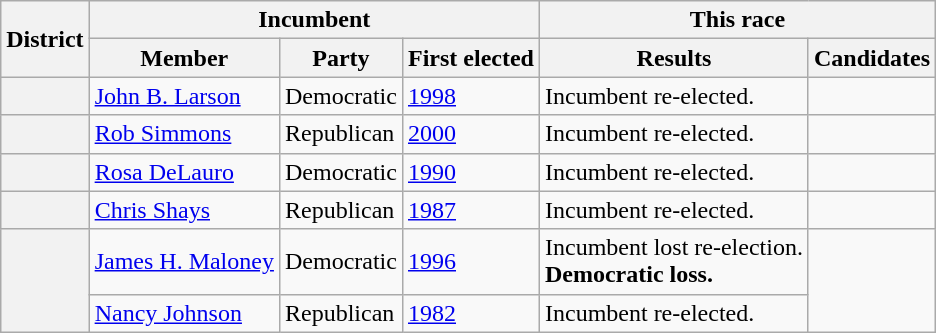<table class=wikitable>
<tr>
<th rowspan=2>District</th>
<th colspan=3>Incumbent</th>
<th colspan=2>This race</th>
</tr>
<tr>
<th>Member</th>
<th>Party</th>
<th>First elected</th>
<th>Results</th>
<th>Candidates</th>
</tr>
<tr>
<th></th>
<td><a href='#'>John B. Larson</a></td>
<td>Democratic</td>
<td><a href='#'>1998</a></td>
<td>Incumbent re-elected.</td>
<td nowrap></td>
</tr>
<tr>
<th></th>
<td><a href='#'>Rob Simmons</a></td>
<td>Republican</td>
<td><a href='#'>2000</a></td>
<td>Incumbent re-elected.</td>
<td nowrap></td>
</tr>
<tr>
<th></th>
<td><a href='#'>Rosa DeLauro</a></td>
<td>Democratic</td>
<td><a href='#'>1990</a></td>
<td>Incumbent re-elected.</td>
<td nowrap></td>
</tr>
<tr>
<th></th>
<td><a href='#'>Chris Shays</a></td>
<td>Republican</td>
<td><a href='#'>1987</a></td>
<td>Incumbent re-elected.</td>
<td nowrap></td>
</tr>
<tr>
<th rowspan=2></th>
<td><a href='#'>James H. Maloney</a></td>
<td>Democratic</td>
<td><a href='#'>1996</a></td>
<td>Incumbent lost re-election.<br><strong>Democratic loss.</strong></td>
<td rowspan=2 nowrap></td>
</tr>
<tr>
<td><a href='#'>Nancy Johnson</a><br></td>
<td>Republican</td>
<td><a href='#'>1982</a></td>
<td>Incumbent re-elected.</td>
</tr>
</table>
